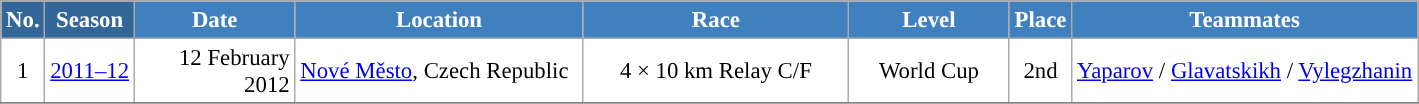<table class="wikitable sortable" style="font-size:95%; text-align:center; border:grey solid 1px; border-collapse:collapse; background:#ffffff;">
<tr style="background:#efefef;">
<th style="background-color:#369; color:white;">No.</th>
<th style="background-color:#369; color:white;">Season</th>
<th style="background-color:#4180be; color:white; width:100px;">Date</th>
<th style="background-color:#4180be; color:white; width:185px;">Location</th>
<th style="background-color:#4180be; color:white; width:170px;">Race</th>
<th style="background-color:#4180be; color:white; width:100px;">Level</th>
<th style="background-color:#4180be; color:white;">Place</th>
<th style="background-color:#4180be; color:white;">Teammates</th>
</tr>
<tr>
<td align=center>1</td>
<td rowspan=1align=center><a href='#'>2011–12</a></td>
<td align=right>12 February 2012</td>
<td align=left> <a href='#'>Nové Město</a>, Czech Republic</td>
<td>4 × 10 km Relay C/F</td>
<td>World Cup</td>
<td>2nd</td>
<td><a href='#'>Yaparov</a> / <a href='#'>Glavatskikh</a> / <a href='#'>Vylegzhanin</a></td>
</tr>
<tr>
</tr>
</table>
